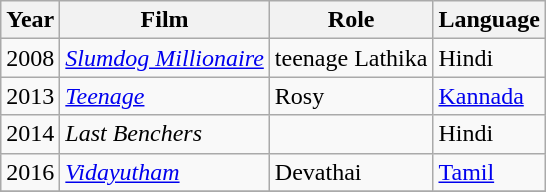<table class="wikitable sortable">
<tr>
<th>Year</th>
<th>Film</th>
<th>Role</th>
<th>Language</th>
</tr>
<tr>
<td>2008</td>
<td><em><a href='#'>Slumdog Millionaire</a></em></td>
<td>teenage Lathika</td>
<td>Hindi</td>
</tr>
<tr>
<td>2013</td>
<td><em><a href='#'>Teenage</a></em></td>
<td>Rosy</td>
<td><a href='#'>Kannada</a></td>
</tr>
<tr>
<td>2014</td>
<td><em>Last Benchers</em></td>
<td></td>
<td>Hindi</td>
</tr>
<tr>
<td>2016</td>
<td><em><a href='#'>Vidayutham</a></em></td>
<td>Devathai</td>
<td><a href='#'>Tamil</a></td>
</tr>
<tr>
</tr>
</table>
